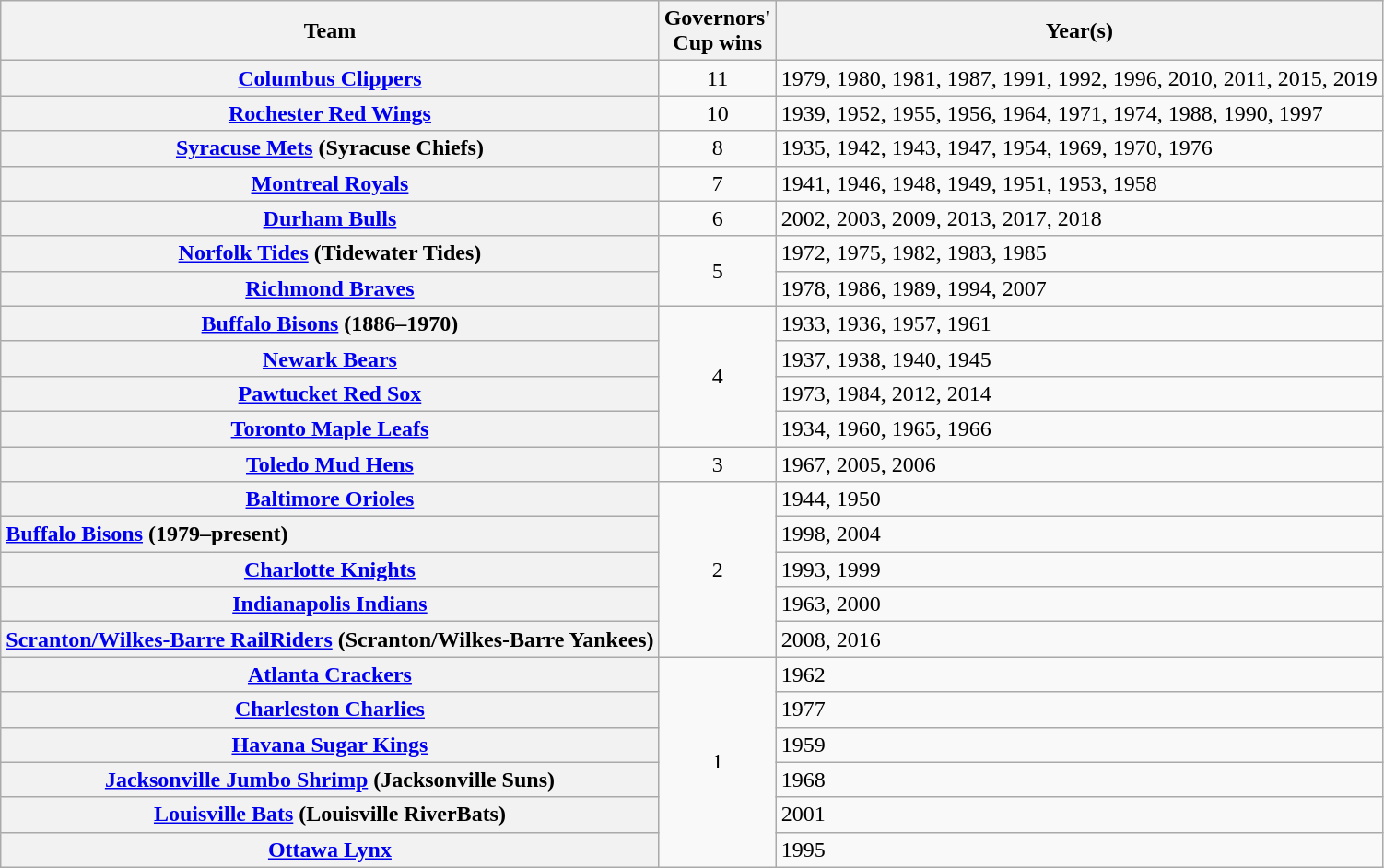<table class="wikitable sortable plainrowheaders" style="text-align:center">
<tr>
<th scope="col">Team</th>
<th scope="col">Governors'<br>Cup wins</th>
<th scope="col">Year(s)</th>
</tr>
<tr>
<th scope="row"><a href='#'>Columbus Clippers</a></th>
<td>11</td>
<td style="text-align:left">1979, 1980, 1981, 1987, 1991, 1992, 1996, 2010, 2011, 2015, 2019</td>
</tr>
<tr>
<th scope="row"><a href='#'>Rochester Red Wings</a></th>
<td>10</td>
<td style="text-align:left">1939, 1952, 1955, 1956, 1964, 1971, 1974, 1988, 1990, 1997</td>
</tr>
<tr>
<th scope="row"><a href='#'>Syracuse Mets</a> (Syracuse Chiefs)</th>
<td>8</td>
<td style="text-align:left">1935, 1942, 1943, 1947, 1954, 1969, 1970, 1976</td>
</tr>
<tr>
<th scope="row"><a href='#'>Montreal Royals</a></th>
<td>7</td>
<td style="text-align:left">1941, 1946, 1948, 1949, 1951, 1953, 1958</td>
</tr>
<tr>
<th scope="row"><a href='#'>Durham Bulls</a></th>
<td>6</td>
<td style="text-align:left">2002, 2003, 2009, 2013, 2017, 2018</td>
</tr>
<tr>
<th scope="row"><a href='#'>Norfolk Tides</a> (Tidewater Tides)</th>
<td rowspan="2">5</td>
<td style="text-align:left">1972, 1975, 1982, 1983, 1985</td>
</tr>
<tr>
<th scope="row"><a href='#'>Richmond Braves</a></th>
<td style="text-align:left">1978, 1986, 1989, 1994, 2007</td>
</tr>
<tr>
<th scope="row"><a href='#'>Buffalo Bisons</a> (1886–1970)</th>
<td rowspan="4">4</td>
<td style="text-align:left">1933, 1936, 1957, 1961</td>
</tr>
<tr>
<th scope="row"><a href='#'>Newark Bears</a></th>
<td style="text-align:left">1937, 1938, 1940, 1945</td>
</tr>
<tr>
<th scope="row"><a href='#'>Pawtucket Red Sox</a></th>
<td style="text-align:left">1973, 1984, 2012, 2014</td>
</tr>
<tr>
<th scope="row"><a href='#'>Toronto Maple Leafs</a></th>
<td style="text-align:left">1934, 1960, 1965, 1966</td>
</tr>
<tr>
<th scope="row"><a href='#'>Toledo Mud Hens</a></th>
<td>3</td>
<td style="text-align:left">1967, 2005, 2006</td>
</tr>
<tr>
<th scope="row"><a href='#'>Baltimore Orioles</a></th>
<td rowspan="5">2</td>
<td style="text-align:left">1944, 1950</td>
</tr>
<tr>
<th scope="row" style="text-align:left"><a href='#'>Buffalo Bisons</a> (1979–present)</th>
<td style="text-align:left">1998, 2004</td>
</tr>
<tr>
<th scope="row"><a href='#'>Charlotte Knights</a></th>
<td style="text-align:left">1993, 1999</td>
</tr>
<tr>
<th scope="row"><a href='#'>Indianapolis Indians</a></th>
<td style="text-align:left">1963, 2000</td>
</tr>
<tr>
<th scope="row"><a href='#'>Scranton/Wilkes-Barre RailRiders</a> (Scranton/Wilkes-Barre Yankees)</th>
<td style="text-align:left">2008, 2016</td>
</tr>
<tr>
<th scope="row"><a href='#'>Atlanta Crackers</a></th>
<td rowspan="6">1</td>
<td style="text-align:left">1962</td>
</tr>
<tr>
<th scope="row"><a href='#'>Charleston Charlies</a></th>
<td style="text-align:left">1977</td>
</tr>
<tr>
<th scope="row"><a href='#'>Havana Sugar Kings</a></th>
<td style="text-align:left">1959</td>
</tr>
<tr>
<th scope="row"><a href='#'>Jacksonville Jumbo Shrimp</a> (Jacksonville Suns)</th>
<td style="text-align:left">1968</td>
</tr>
<tr>
<th scope="row"><a href='#'>Louisville Bats</a> (Louisville RiverBats)</th>
<td style="text-align:left">2001</td>
</tr>
<tr>
<th scope="row"><a href='#'>Ottawa Lynx</a></th>
<td style="text-align:left">1995</td>
</tr>
</table>
